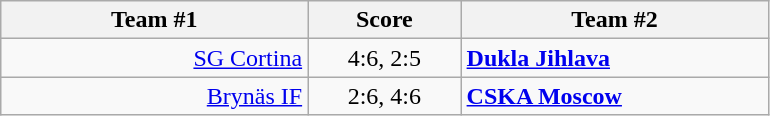<table class="wikitable" style="text-align: center;">
<tr>
<th width=22%>Team #1</th>
<th width=11%>Score</th>
<th width=22%>Team #2</th>
</tr>
<tr>
<td style="text-align: right;"><a href='#'>SG Cortina</a> </td>
<td>4:6, 2:5</td>
<td style="text-align: left;"> <strong><a href='#'>Dukla Jihlava</a></strong></td>
</tr>
<tr>
<td style="text-align: right;"><a href='#'>Brynäs IF</a> </td>
<td>2:6, 4:6</td>
<td style="text-align: left;"> <strong><a href='#'>CSKA Moscow</a></strong></td>
</tr>
</table>
